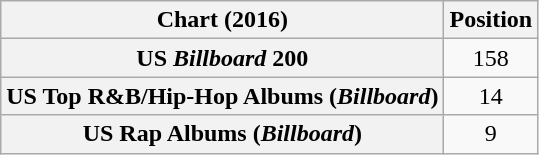<table class="wikitable sortable plainrowheaders" style="text-align:center;">
<tr>
<th scope="col">Chart (2016)</th>
<th scope="col">Position</th>
</tr>
<tr>
<th scope="row">US <em>Billboard</em> 200</th>
<td>158</td>
</tr>
<tr>
<th scope="row">US Top R&B/Hip-Hop Albums (<em>Billboard</em>)</th>
<td>14</td>
</tr>
<tr>
<th scope="row">US Rap Albums (<em>Billboard</em>)</th>
<td>9</td>
</tr>
</table>
